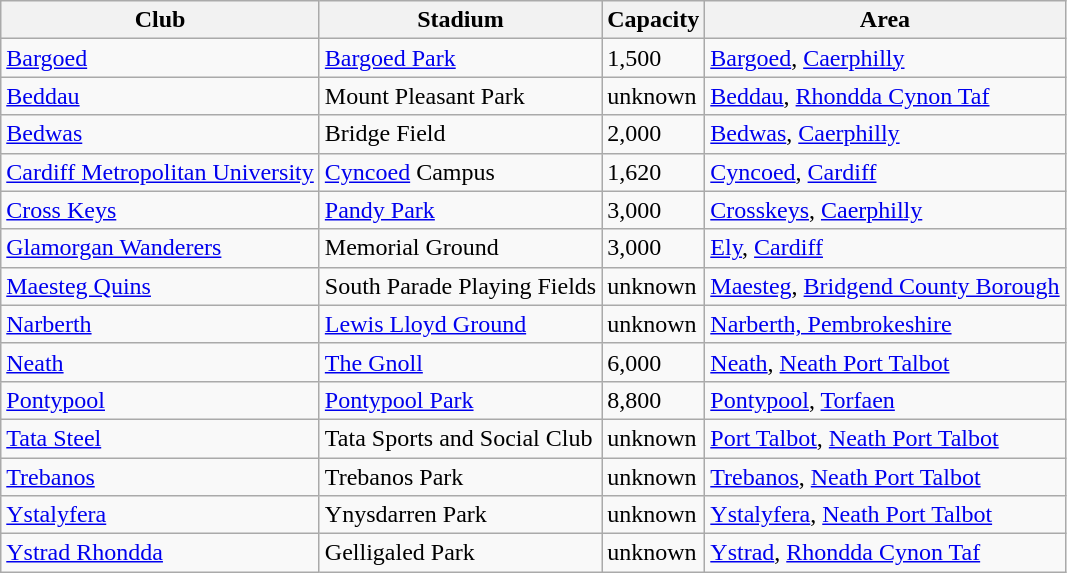<table class="wikitable sortable">
<tr>
<th>Club</th>
<th>Stadium</th>
<th>Capacity</th>
<th>Area</th>
</tr>
<tr>
<td><a href='#'>Bargoed</a></td>
<td><a href='#'>Bargoed Park</a></td>
<td style="text-align:left;">1,500</td>
<td><a href='#'>Bargoed</a>, <a href='#'>Caerphilly</a></td>
</tr>
<tr>
<td><a href='#'>Beddau</a></td>
<td>Mount Pleasant Park</td>
<td style="text-align:left;">unknown</td>
<td><a href='#'>Beddau</a>, <a href='#'>Rhondda Cynon Taf</a></td>
</tr>
<tr>
<td><a href='#'>Bedwas</a></td>
<td>Bridge Field</td>
<td style="text-align:left;">2,000</td>
<td><a href='#'>Bedwas</a>, <a href='#'>Caerphilly</a></td>
</tr>
<tr>
<td><a href='#'>Cardiff Metropolitan University</a></td>
<td><a href='#'>Cyncoed</a> Campus</td>
<td style="text-align:left;">1,620</td>
<td><a href='#'>Cyncoed</a>, <a href='#'>Cardiff</a></td>
</tr>
<tr>
<td><a href='#'>Cross Keys</a></td>
<td><a href='#'>Pandy Park</a></td>
<td style="text-align:left;">3,000</td>
<td><a href='#'>Crosskeys</a>, <a href='#'>Caerphilly</a></td>
</tr>
<tr>
<td><a href='#'>Glamorgan Wanderers</a></td>
<td>Memorial Ground</td>
<td style="text-align:left;">3,000</td>
<td><a href='#'>Ely</a>, <a href='#'>Cardiff</a></td>
</tr>
<tr>
<td><a href='#'>Maesteg Quins</a></td>
<td>South Parade Playing Fields</td>
<td style="text-align:left;">unknown</td>
<td><a href='#'>Maesteg</a>, <a href='#'>Bridgend County Borough</a></td>
</tr>
<tr>
<td><a href='#'>Narberth</a></td>
<td><a href='#'>Lewis Lloyd Ground</a></td>
<td style="text-align:left;">unknown</td>
<td><a href='#'>Narberth, Pembrokeshire</a></td>
</tr>
<tr>
<td><a href='#'>Neath</a></td>
<td><a href='#'>The Gnoll</a></td>
<td style="text-align:left;">6,000</td>
<td><a href='#'>Neath</a>, <a href='#'>Neath Port Talbot</a></td>
</tr>
<tr>
<td><a href='#'>Pontypool</a></td>
<td><a href='#'>Pontypool Park</a></td>
<td style="text-align:left;">8,800</td>
<td><a href='#'>Pontypool</a>, <a href='#'>Torfaen</a></td>
</tr>
<tr>
<td><a href='#'>Tata Steel</a></td>
<td>Tata Sports and Social Club</td>
<td style="text-align:left;">unknown</td>
<td><a href='#'>Port Talbot</a>, <a href='#'>Neath Port Talbot</a></td>
</tr>
<tr>
<td><a href='#'>Trebanos</a></td>
<td>Trebanos Park</td>
<td style="text-align:left;">unknown</td>
<td><a href='#'>Trebanos</a>, <a href='#'>Neath Port Talbot</a></td>
</tr>
<tr>
<td><a href='#'>Ystalyfera</a></td>
<td>Ynysdarren Park</td>
<td style="text-align:left;">unknown</td>
<td><a href='#'>Ystalyfera</a>, <a href='#'>Neath Port Talbot</a></td>
</tr>
<tr>
<td><a href='#'>Ystrad Rhondda</a></td>
<td>Gelligaled Park</td>
<td style="text-align:left;">unknown</td>
<td><a href='#'>Ystrad</a>, <a href='#'>Rhondda Cynon Taf</a></td>
</tr>
</table>
